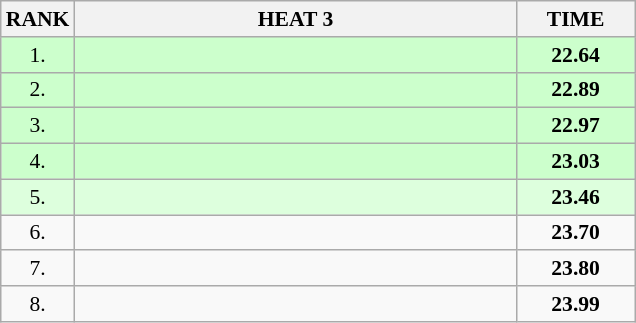<table class="wikitable" style="border-collapse: collapse; font-size: 90%;">
<tr>
<th>RANK</th>
<th style="width: 20em">HEAT 3</th>
<th style="width: 5em">TIME</th>
</tr>
<tr style="background:#ccffcc;">
<td align="center">1.</td>
<td></td>
<td align="center"><strong>22.64</strong></td>
</tr>
<tr style="background:#ccffcc;">
<td align="center">2.</td>
<td></td>
<td align="center"><strong>22.89</strong></td>
</tr>
<tr style="background:#ccffcc;">
<td align="center">3.</td>
<td></td>
<td align="center"><strong>22.97</strong></td>
</tr>
<tr style="background:#ccffcc;">
<td align="center">4.</td>
<td></td>
<td align="center"><strong>23.03</strong></td>
</tr>
<tr style="background:#ddffdd;">
<td align="center">5.</td>
<td></td>
<td align="center"><strong>23.46</strong></td>
</tr>
<tr>
<td align="center">6.</td>
<td></td>
<td align="center"><strong>23.70</strong></td>
</tr>
<tr>
<td align="center">7.</td>
<td></td>
<td align="center"><strong>23.80</strong></td>
</tr>
<tr>
<td align="center">8.</td>
<td></td>
<td align="center"><strong>23.99</strong></td>
</tr>
</table>
